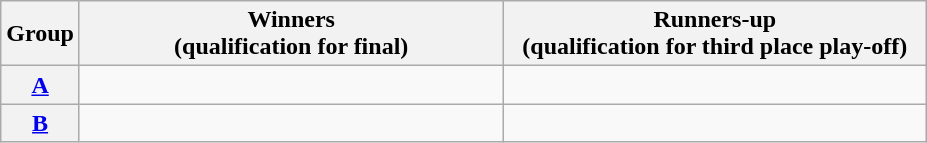<table class=wikitable>
<tr>
<th>Group</th>
<th width="275">Winners<br>(qualification for final)</th>
<th width="275">Runners-up<br>(qualification for third place play-off)</th>
</tr>
<tr>
<th><a href='#'>A</a></th>
<td></td>
<td></td>
</tr>
<tr>
<th><a href='#'>B</a></th>
<td></td>
<td></td>
</tr>
</table>
